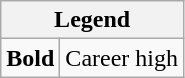<table class="wikitable mw-collapsible mw-collapsed">
<tr>
<th colspan="2">Legend</th>
</tr>
<tr>
<td><strong>Bold</strong></td>
<td>Career high</td>
</tr>
</table>
